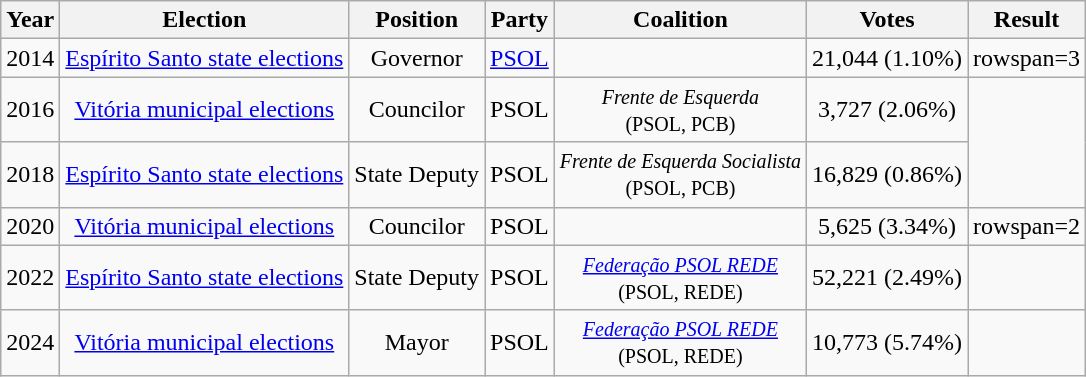<table class="wikitable" style="text-align:center">
<tr>
<th>Year</th>
<th>Election</th>
<th>Position</th>
<th>Party</th>
<th>Coalition</th>
<th>Votes</th>
<th>Result</th>
</tr>
<tr>
<td>2014</td>
<td><a href='#'>Espírito Santo state elections</a></td>
<td>Governor</td>
<td><a href='#'>PSOL</a></td>
<td></td>
<td>21,044 (1.10%)</td>
<td>rowspan=3 </td>
</tr>
<tr>
<td>2016</td>
<td><a href='#'>Vitória municipal elections</a></td>
<td>Councilor</td>
<td>PSOL</td>
<td><small><em>Frente de Esquerda</em><br>(PSOL, PCB)</small></td>
<td>3,727 (2.06%)</td>
</tr>
<tr>
<td>2018</td>
<td><a href='#'>Espírito Santo state elections</a></td>
<td>State Deputy</td>
<td>PSOL</td>
<td><small><em>Frente de Esquerda Socialista</em><br>(PSOL, PCB)</small></td>
<td>16,829 (0.86%)</td>
</tr>
<tr>
<td>2020</td>
<td><a href='#'>Vitória municipal elections</a></td>
<td>Councilor</td>
<td>PSOL</td>
<td></td>
<td>5,625 (3.34%)</td>
<td>rowspan=2 </td>
</tr>
<tr>
<td>2022</td>
<td><a href='#'>Espírito Santo state elections</a></td>
<td>State Deputy</td>
<td>PSOL</td>
<td><small><em><a href='#'>Federação PSOL REDE</a></em><br>(PSOL, REDE)</small></td>
<td>52,221 (2.49%)</td>
</tr>
<tr>
<td>2024</td>
<td><a href='#'>Vitória municipal elections</a></td>
<td>Mayor</td>
<td>PSOL</td>
<td><small><em><a href='#'>Federação PSOL REDE</a></em><br>(PSOL, REDE)</small></td>
<td>10,773 (5.74%)</td>
<td></td>
</tr>
</table>
